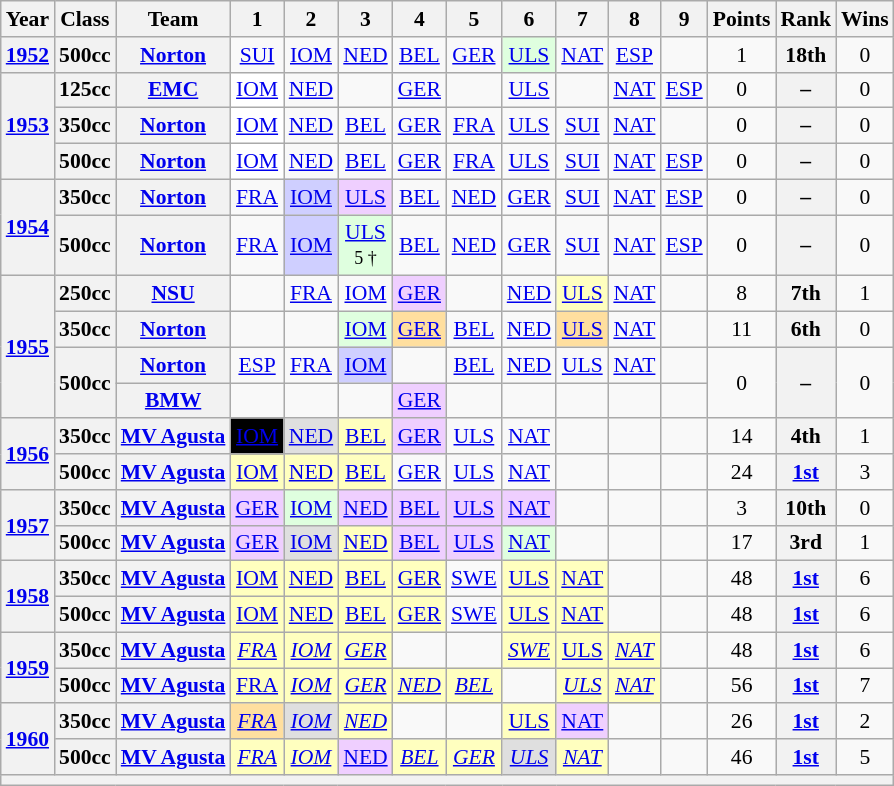<table class="wikitable" style="text-align:center; font-size:90%">
<tr>
<th>Year</th>
<th>Class</th>
<th>Team</th>
<th>1</th>
<th>2</th>
<th>3</th>
<th>4</th>
<th>5</th>
<th>6</th>
<th>7</th>
<th>8</th>
<th>9</th>
<th>Points</th>
<th>Rank</th>
<th>Wins</th>
</tr>
<tr>
<th><a href='#'>1952</a></th>
<th>500cc</th>
<th><a href='#'>Norton</a></th>
<td><a href='#'>SUI</a></td>
<td><a href='#'>IOM</a></td>
<td><a href='#'>NED</a></td>
<td><a href='#'>BEL</a></td>
<td><a href='#'>GER</a></td>
<td style="background:#DFFFDF;"><a href='#'>ULS</a><br></td>
<td><a href='#'>NAT</a></td>
<td><a href='#'>ESP</a></td>
<td></td>
<td>1</td>
<th>18th</th>
<td>0</td>
</tr>
<tr>
<th rowspan=3><a href='#'>1953</a></th>
<th>125cc</th>
<th><a href='#'>EMC</a></th>
<td style="background:#ffffff;"><a href='#'>IOM</a><br></td>
<td><a href='#'>NED</a></td>
<td></td>
<td><a href='#'>GER</a></td>
<td></td>
<td><a href='#'>ULS</a></td>
<td></td>
<td><a href='#'>NAT</a></td>
<td><a href='#'>ESP</a></td>
<td>0</td>
<th>–</th>
<td>0</td>
</tr>
<tr>
<th>350cc</th>
<th><a href='#'>Norton</a></th>
<td style="background:#ffffff;"><a href='#'>IOM</a><br></td>
<td><a href='#'>NED</a></td>
<td><a href='#'>BEL</a></td>
<td><a href='#'>GER</a></td>
<td><a href='#'>FRA</a></td>
<td><a href='#'>ULS</a></td>
<td><a href='#'>SUI</a></td>
<td><a href='#'>NAT</a></td>
<td></td>
<td>0</td>
<th>–</th>
<td>0</td>
</tr>
<tr>
<th>500cc</th>
<th><a href='#'>Norton</a></th>
<td style="background:#ffffff;"><a href='#'>IOM</a><br></td>
<td><a href='#'>NED</a></td>
<td><a href='#'>BEL</a></td>
<td><a href='#'>GER</a></td>
<td><a href='#'>FRA</a></td>
<td><a href='#'>ULS</a></td>
<td><a href='#'>SUI</a></td>
<td><a href='#'>NAT</a></td>
<td><a href='#'>ESP</a></td>
<td>0</td>
<th>–</th>
<td>0</td>
</tr>
<tr>
<th rowspan=2><a href='#'>1954</a></th>
<th>350cc</th>
<th><a href='#'>Norton</a></th>
<td><a href='#'>FRA</a></td>
<td style="background:#CFCFFF;"><a href='#'>IOM</a><br></td>
<td style="background:#efcfff;"><a href='#'>ULS</a><br></td>
<td><a href='#'>BEL</a></td>
<td><a href='#'>NED</a></td>
<td><a href='#'>GER</a></td>
<td><a href='#'>SUI</a></td>
<td><a href='#'>NAT</a></td>
<td><a href='#'>ESP</a></td>
<td>0</td>
<th>–</th>
<td>0</td>
</tr>
<tr>
<th>500cc</th>
<th><a href='#'>Norton</a></th>
<td><a href='#'>FRA</a></td>
<td style="background:#CFCFFF;"><a href='#'>IOM</a><br></td>
<td style="background:#dfffdf;"><a href='#'>ULS</a> <br><small>5 †</small></td>
<td><a href='#'>BEL</a></td>
<td><a href='#'>NED</a></td>
<td><a href='#'>GER</a></td>
<td><a href='#'>SUI</a></td>
<td><a href='#'>NAT</a></td>
<td><a href='#'>ESP</a></td>
<td>0</td>
<th>–</th>
<td>0</td>
</tr>
<tr>
<th rowspan=4><a href='#'>1955</a></th>
<th>250cc</th>
<th><a href='#'>NSU</a></th>
<td></td>
<td><a href='#'>FRA</a></td>
<td><a href='#'>IOM</a></td>
<td style="background:#efcfff;"><a href='#'>GER</a><br></td>
<td></td>
<td><a href='#'>NED</a></td>
<td style="background:#FFFFBF;"><a href='#'>ULS</a><br></td>
<td><a href='#'>NAT</a></td>
<td></td>
<td>8</td>
<th>7th</th>
<td>1</td>
</tr>
<tr>
<th>350cc</th>
<th><a href='#'>Norton</a></th>
<td></td>
<td></td>
<td style="background:#DFFFDF;"><a href='#'>IOM</a><br></td>
<td style="background:#FFDF9F;"><a href='#'>GER</a><br></td>
<td><a href='#'>BEL</a></td>
<td><a href='#'>NED</a></td>
<td style="background:#FFDF9F;"><a href='#'>ULS</a><br></td>
<td><a href='#'>NAT</a></td>
<td></td>
<td>11</td>
<th>6th</th>
<td>0</td>
</tr>
<tr>
<th rowspan=2>500cc</th>
<th><a href='#'>Norton</a></th>
<td><a href='#'>ESP</a></td>
<td><a href='#'>FRA</a></td>
<td style="background:#CFCFFF;"><a href='#'>IOM</a><br></td>
<td></td>
<td><a href='#'>BEL</a></td>
<td><a href='#'>NED</a></td>
<td><a href='#'>ULS</a></td>
<td><a href='#'>NAT</a></td>
<td></td>
<td rowspan=2>0</td>
<th rowspan=2>–</th>
<td rowspan=2>0</td>
</tr>
<tr>
<th><a href='#'>BMW</a></th>
<td></td>
<td></td>
<td></td>
<td style="background:#efcfff;"><a href='#'>GER</a><br></td>
<td></td>
<td></td>
<td></td>
<td></td>
<td></td>
</tr>
<tr>
<th rowspan=2><a href='#'>1956</a></th>
<th>350cc</th>
<th><a href='#'>MV Agusta</a></th>
<td style="background:#000000; color:white"><a href='#'><span>IOM</span></a><br></td>
<td style="background:#DFDFDF;"><a href='#'>NED</a><br></td>
<td style="background:#FFFFBF;"><a href='#'>BEL</a><br></td>
<td style="background:#efcfff;"><a href='#'>GER</a><br></td>
<td><a href='#'>ULS</a></td>
<td><a href='#'>NAT</a></td>
<td></td>
<td></td>
<td></td>
<td>14</td>
<th>4th</th>
<td>1</td>
</tr>
<tr>
<th>500cc</th>
<th><a href='#'>MV Agusta</a></th>
<td style="background:#FFFFBF;"><a href='#'>IOM</a><br></td>
<td style="background:#FFFFBF;"><a href='#'>NED</a><br></td>
<td style="background:#FFFFBF;"><a href='#'>BEL</a><br></td>
<td><a href='#'>GER</a></td>
<td><a href='#'>ULS</a></td>
<td><a href='#'>NAT</a></td>
<td></td>
<td></td>
<td></td>
<td>24</td>
<th><a href='#'>1st</a></th>
<td>3</td>
</tr>
<tr>
<th rowspan=2><a href='#'>1957</a></th>
<th>350cc</th>
<th><a href='#'>MV Agusta</a></th>
<td style="background:#efcfff;"><a href='#'>GER</a><br></td>
<td style="background:#DFFFDF;"><a href='#'>IOM</a><br></td>
<td style="background:#efcfff;"><a href='#'>NED</a><br></td>
<td style="background:#efcfff;"><a href='#'>BEL</a><br></td>
<td style="background:#efcfff;"><a href='#'>ULS</a><br></td>
<td style="background:#efcfff;"><a href='#'>NAT</a><br></td>
<td></td>
<td></td>
<td></td>
<td>3</td>
<th>10th</th>
<td>0</td>
</tr>
<tr>
<th>500cc</th>
<th><a href='#'>MV Agusta</a></th>
<td style="background:#efcfff;"><a href='#'>GER</a><br></td>
<td style="background:#DFDFDF;"><a href='#'>IOM</a><br></td>
<td style="background:#FFFFBF;"><a href='#'>NED</a><br></td>
<td style="background:#efcfff;"><a href='#'>BEL</a><br></td>
<td style="background:#efcfff;"><a href='#'>ULS</a><br></td>
<td style="background:#DFFFDF;"><a href='#'>NAT</a><br></td>
<td></td>
<td></td>
<td></td>
<td>17</td>
<th>3rd</th>
<td>1</td>
</tr>
<tr>
<th rowspan=2><a href='#'>1958</a></th>
<th>350cc</th>
<th><a href='#'>MV Agusta</a></th>
<td style="background:#FFFFBF;"><a href='#'>IOM</a><br></td>
<td style="background:#FFFFBF;"><a href='#'>NED</a><br></td>
<td style="background:#FFFFBF;"><a href='#'>BEL</a><br></td>
<td style="background:#FFFFBF;"><a href='#'>GER</a><br></td>
<td><a href='#'>SWE</a></td>
<td style="background:#FFFFBF;"><a href='#'>ULS</a><br></td>
<td style="background:#FFFFBF;"><a href='#'>NAT</a><br></td>
<td></td>
<td></td>
<td>48</td>
<th><a href='#'>1st</a></th>
<td>6</td>
</tr>
<tr>
<th>500cc</th>
<th><a href='#'>MV Agusta</a></th>
<td style="background:#FFFFBF;"><a href='#'>IOM</a><br></td>
<td style="background:#FFFFBF;"><a href='#'>NED</a><br></td>
<td style="background:#FFFFBF;"><a href='#'>BEL</a><br></td>
<td style="background:#FFFFBF;"><a href='#'>GER</a><br></td>
<td><a href='#'>SWE</a></td>
<td style="background:#FFFFBF;"><a href='#'>ULS</a><br></td>
<td style="background:#FFFFBF;"><a href='#'>NAT</a><br></td>
<td></td>
<td></td>
<td>48</td>
<th><a href='#'>1st</a></th>
<td>6</td>
</tr>
<tr>
<th rowspan=2><a href='#'>1959</a></th>
<th>350cc</th>
<th><a href='#'>MV Agusta</a></th>
<td style="background:#FFFFBF;"><em><a href='#'>FRA</a></em><br></td>
<td style="background:#FFFFBF;"><em><a href='#'>IOM</a></em><br></td>
<td style="background:#FFFFBF;"><em><a href='#'>GER</a></em><br></td>
<td></td>
<td></td>
<td style="background:#FFFFBF;"><em><a href='#'>SWE</a></em><br></td>
<td style="background:#FFFFBF;"><a href='#'>ULS</a><br></td>
<td style="background:#FFFFBF;"><em><a href='#'>NAT</a></em><br></td>
<td></td>
<td>48</td>
<th><a href='#'>1st</a></th>
<td>6</td>
</tr>
<tr>
<th>500cc</th>
<th><a href='#'>MV Agusta</a></th>
<td style="background:#FFFFBF;"><a href='#'>FRA</a><br></td>
<td style="background:#FFFFBF;"><em><a href='#'>IOM</a></em><br></td>
<td style="background:#FFFFBF;"><em><a href='#'>GER</a></em><br></td>
<td style="background:#FFFFBF;"><em><a href='#'>NED</a></em><br></td>
<td style="background:#FFFFBF;"><em><a href='#'>BEL</a></em><br></td>
<td></td>
<td style="background:#FFFFBF;"><em><a href='#'>ULS</a></em><br></td>
<td style="background:#FFFFBF;"><em><a href='#'>NAT</a></em><br></td>
<td></td>
<td>56</td>
<th><a href='#'>1st</a></th>
<td>7</td>
</tr>
<tr>
<th rowspan=2><a href='#'>1960</a></th>
<th>350cc</th>
<th><a href='#'>MV Agusta</a></th>
<td style="background:#FFDF9F;"><em><a href='#'>FRA</a></em><br></td>
<td style="background:#DFDFDF;"><em><a href='#'>IOM</a></em><br></td>
<td style="background:#FFFFBF;"><em><a href='#'>NED</a></em><br></td>
<td></td>
<td></td>
<td style="background:#FFFFBF;"><a href='#'>ULS</a><br></td>
<td style="background:#efcfff;"><a href='#'>NAT</a><br></td>
<td></td>
<td></td>
<td>26</td>
<th><a href='#'>1st</a></th>
<td>2</td>
</tr>
<tr>
<th>500cc</th>
<th><a href='#'>MV Agusta</a></th>
<td style="background:#FFFFBF;"><em><a href='#'>FRA</a></em><br></td>
<td style="background:#FFFFBF;"><em><a href='#'>IOM</a></em><br></td>
<td style="background:#efcfff;"><a href='#'>NED</a><br></td>
<td style="background:#FFFFBF;"><em><a href='#'>BEL</a></em><br></td>
<td style="background:#FFFFBF;"><em><a href='#'>GER</a></em><br></td>
<td style="background:#DFDFDF;"><em><a href='#'>ULS</a></em><br></td>
<td style="background:#FFFFBF;"><em><a href='#'>NAT</a></em><br></td>
<td></td>
<td></td>
<td>46</td>
<th><a href='#'>1st</a></th>
<td>5</td>
</tr>
<tr>
<th colspan="15"></th>
</tr>
</table>
